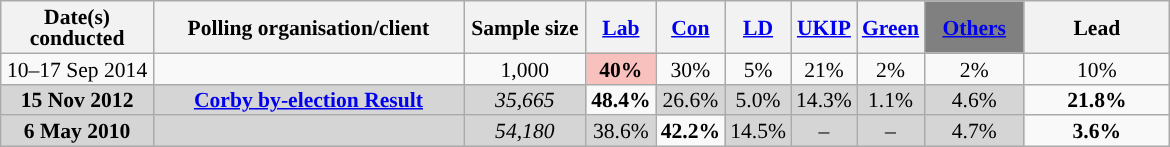<table class="wikitable sortable" style="text-align:center;font-size:90%;line-height:14px">
<tr>
<th ! style="width:95px;">Date(s)<br>conducted</th>
<th style="width:200px;">Polling organisation/client</th>
<th class="unsortable" style="width:75px;">Sample size</th>
<th class="unsortable" style="background:"><a href='#'><span>Lab</span></a></th>
<th class="unsortable" style="background:"><a href='#'><span>Con</span></a></th>
<th class="unsortable" style="background:"><a href='#'><span>LD</span></a></th>
<th class="unsortable" style="background:"><a href='#'><span>UKIP</span></a></th>
<th class="unsortable" style="background:"><a href='#'><span>Green</span></a></th>
<th class="unsortable" style="background:gray; width:60px;"><a href='#'><span>Others</span></a></th>
<th class="unsortable" style="width:90px;">Lead</th>
</tr>
<tr>
<td>10–17 Sep 2014</td>
<td></td>
<td>1,000</td>
<td style="background:#F8C1BE"><strong>40%</strong></td>
<td>30%</td>
<td>5%</td>
<td>21%</td>
<td>2%</td>
<td>2%</td>
<td style="background:">10%</td>
</tr>
<tr>
<td style="background:#D5D5D5"><strong>15 Nov 2012</strong></td>
<td style="background:#D5D5D5"><strong><a href='#'>Corby by-election Result</a></strong></td>
<td style="background:#D5D5D5"><em>35,665</em></td>
<td style="background:"><strong>48.4%</strong></td>
<td style="background:#D5D5D5">26.6%</td>
<td style="background:#D5D5D5">5.0%</td>
<td style="background:#D5D5D5">14.3%</td>
<td style="background:#D5D5D5">1.1%</td>
<td style="background:#D5D5D5">4.6%</td>
<td style="background:"><strong>21.8% </strong></td>
</tr>
<tr>
<td style="background:#D5D5D5"><strong>6 May 2010</strong></td>
<td style="background:#D5D5D5"></td>
<td style="background:#D5D5D5"><em>54,180</em></td>
<td style="background:#D5D5D5">38.6%</td>
<td style="background:"><strong>42.2%</strong></td>
<td style="background:#D5D5D5">14.5%</td>
<td style="background:#D5D5D5">–</td>
<td style="background:#D5D5D5">–</td>
<td style="background:#D5D5D5">4.7%</td>
<td style="background:"><strong>3.6% </strong></td>
</tr>
</table>
